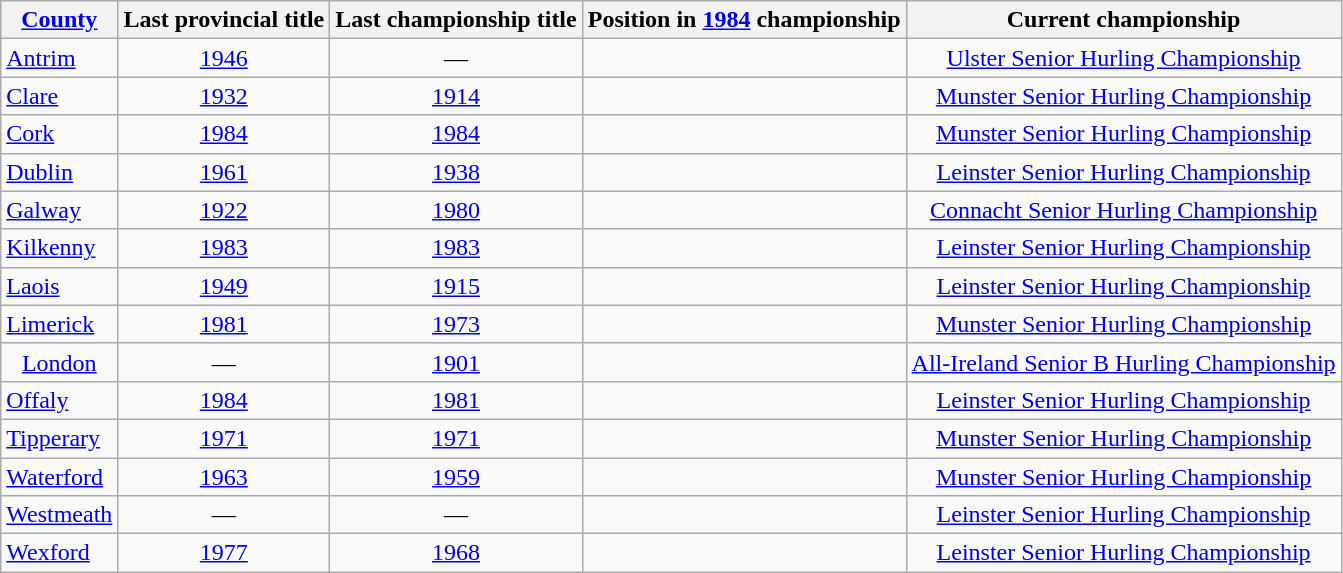<table class="wikitable sortable" style="text-align:center">
<tr>
<th><a href='#'>County</a></th>
<th>Last provincial title</th>
<th>Last championship title</th>
<th>Position in <a href='#'>1984</a> championship</th>
<th>Current championship</th>
</tr>
<tr>
<td style="text-align:left"> <a href='#'>Antrim</a></td>
<td><a href='#'>1946</a></td>
<td>—</td>
<td></td>
<td><a href='#'>Ulster Senior Hurling Championship</a></td>
</tr>
<tr>
<td style="text-align:left"> <a href='#'>Clare</a></td>
<td><a href='#'>1932</a></td>
<td><a href='#'>1914</a></td>
<td></td>
<td><a href='#'>Munster Senior Hurling Championship</a></td>
</tr>
<tr>
<td style="text-align:left"> <a href='#'>Cork</a></td>
<td><a href='#'>1984</a></td>
<td><a href='#'>1984</a></td>
<td></td>
<td><a href='#'>Munster Senior Hurling Championship</a></td>
</tr>
<tr>
<td style="text-align:left"> <a href='#'>Dublin</a></td>
<td><a href='#'>1961</a></td>
<td><a href='#'>1938</a></td>
<td></td>
<td><a href='#'>Leinster Senior Hurling Championship</a></td>
</tr>
<tr>
<td style="text-align:left"> <a href='#'>Galway</a></td>
<td><a href='#'>1922</a></td>
<td><a href='#'>1980</a></td>
<td></td>
<td><a href='#'>Connacht Senior Hurling Championship</a></td>
</tr>
<tr>
<td style="text-align:left"><a href='#'>Kilkenny</a></td>
<td><a href='#'>1983</a></td>
<td><a href='#'>1983</a></td>
<td></td>
<td><a href='#'>Leinster Senior Hurling Championship</a></td>
</tr>
<tr>
<td style="text-align:left"> <a href='#'>Laois</a></td>
<td><a href='#'>1949</a></td>
<td><a href='#'>1915</a></td>
<td></td>
<td><a href='#'>Leinster Senior Hurling Championship</a></td>
</tr>
<tr>
<td style="text-align:left"><a href='#'>Limerick</a></td>
<td><a href='#'>1981</a></td>
<td><a href='#'>1973</a></td>
<td></td>
<td><a href='#'>Munster Senior Hurling Championship</a></td>
</tr>
<tr>
<td><a href='#'>London</a></td>
<td>—</td>
<td><a href='#'>1901</a></td>
<td></td>
<td><a href='#'>All-Ireland Senior B Hurling Championship</a></td>
</tr>
<tr>
<td style="text-align:left"> <a href='#'>Offaly</a></td>
<td><a href='#'>1984</a></td>
<td><a href='#'>1981</a></td>
<td></td>
<td><a href='#'>Leinster Senior Hurling Championship</a></td>
</tr>
<tr>
<td style="text-align:left"><a href='#'>Tipperary</a></td>
<td><a href='#'>1971</a></td>
<td><a href='#'>1971</a></td>
<td></td>
<td><a href='#'>Munster Senior Hurling Championship</a></td>
</tr>
<tr>
<td style="text-align:left"><a href='#'>Waterford</a></td>
<td><a href='#'>1963</a></td>
<td><a href='#'>1959</a></td>
<td></td>
<td><a href='#'>Munster Senior Hurling Championship</a></td>
</tr>
<tr>
<td style="text-align:left"><a href='#'>Westmeath</a></td>
<td>—</td>
<td>—</td>
<td></td>
<td><a href='#'>Leinster Senior Hurling Championship</a></td>
</tr>
<tr>
<td style="text-align:left"> <a href='#'>Wexford</a></td>
<td><a href='#'>1977</a></td>
<td><a href='#'>1968</a></td>
<td></td>
<td><a href='#'>Leinster Senior Hurling Championship</a></td>
</tr>
</table>
